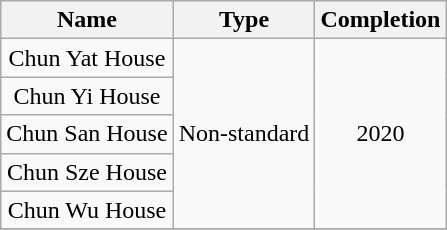<table class="wikitable" style="text-align: center">
<tr>
<th>Name</th>
<th>Type</th>
<th>Completion</th>
</tr>
<tr>
<td>Chun Yat House</td>
<td rowspan="5">Non-standard</td>
<td rowspan="5">2020</td>
</tr>
<tr>
<td>Chun Yi House</td>
</tr>
<tr>
<td>Chun San House</td>
</tr>
<tr>
<td>Chun Sze House</td>
</tr>
<tr>
<td>Chun Wu House</td>
</tr>
<tr>
</tr>
</table>
